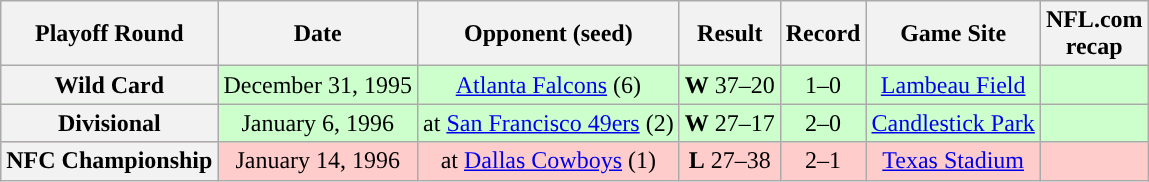<table class="wikitable" style="text-align:center;">
<tr>
<th>Playoff Round</th>
<th>Date</th>
<th>Opponent (seed)</th>
<th>Result</th>
<th>Record</th>
<th>Game Site</th>
<th>NFL.com<br>recap</th>
</tr>
<tr style="background:#cfc;">
<th>Wild Card</th>
<td>December 31, 1995</td>
<td><a href='#'>Atlanta Falcons</a> (6)</td>
<td><strong>W</strong> 37–20</td>
<td>1–0</td>
<td><a href='#'>Lambeau Field</a></td>
<td></td>
</tr>
<tr style="background:#cfc;">
<th>Divisional</th>
<td>January 6, 1996</td>
<td>at <a href='#'>San Francisco 49ers</a> (2)</td>
<td><strong>W</strong> 27–17</td>
<td>2–0</td>
<td><a href='#'>Candlestick Park</a></td>
<td></td>
</tr>
<tr style="background:#fcc;">
<th>NFC Championship</th>
<td>January 14, 1996</td>
<td>at <a href='#'>Dallas Cowboys</a> (1)</td>
<td><strong>L</strong> 27–38</td>
<td>2–1</td>
<td><a href='#'>Texas Stadium</a></td>
<td></td>
</tr>
</table>
